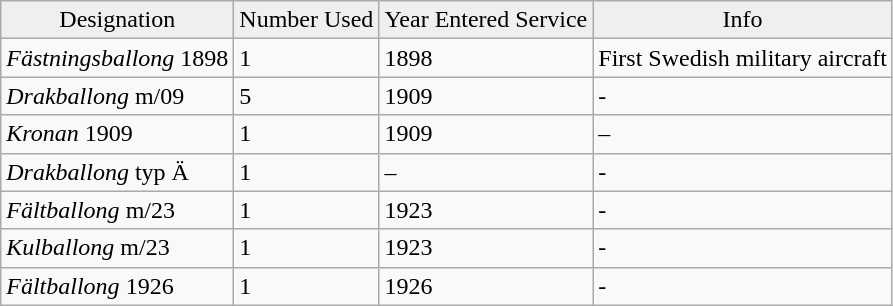<table class="wikitable sortable">
<tr style="background:#efefef; text-align:center;">
<td>Designation</td>
<td>Number Used</td>
<td>Year Entered Service</td>
<td>Info</td>
</tr>
<tr>
<td><em>Fästningsballong</em> 1898</td>
<td>1</td>
<td>1898</td>
<td>First Swedish military aircraft</td>
</tr>
<tr>
<td><em>Drakballong</em> m/09</td>
<td>5</td>
<td>1909</td>
<td>-</td>
</tr>
<tr>
<td><em>Kronan</em> 1909</td>
<td>1</td>
<td>1909</td>
<td>–</td>
</tr>
<tr>
<td><em>Drakballong</em> typ Ä</td>
<td>1</td>
<td>–</td>
<td>-</td>
</tr>
<tr>
<td><em>Fältballong</em> m/23</td>
<td>1</td>
<td>1923</td>
<td>-</td>
</tr>
<tr>
<td><em>Kulballong</em> m/23</td>
<td>1</td>
<td>1923</td>
<td>-</td>
</tr>
<tr>
<td><em>Fältballong</em> 1926</td>
<td>1</td>
<td>1926</td>
<td>-</td>
</tr>
</table>
